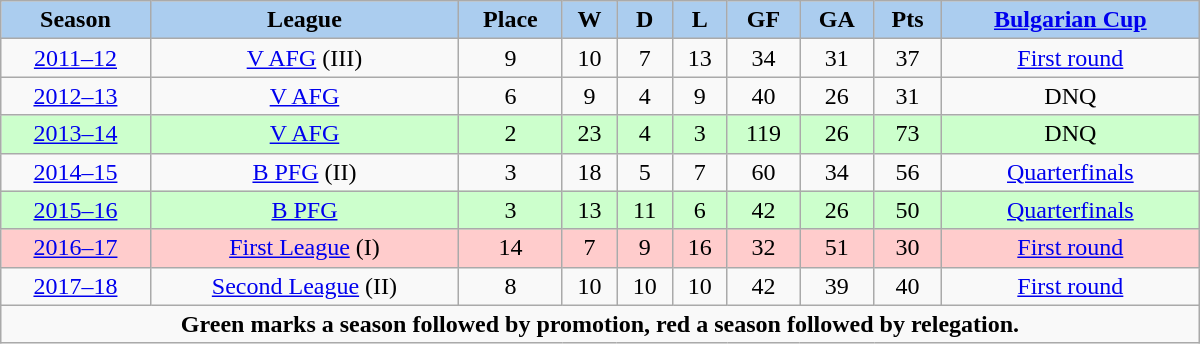<table class="wikitable" width="800px">
<tr>
<th style="background:#ABCDEF;">Season</th>
<th style="background:#ABCDEF;">League</th>
<th style="background:#ABCDEF;">Place</th>
<th style="background:#ABCDEF;">W</th>
<th style="background:#ABCDEF;">D</th>
<th style="background:#ABCDEF;">L</th>
<th style="background:#ABCDEF;">GF</th>
<th style="background:#ABCDEF;">GA</th>
<th style="background:#ABCDEF;">Pts</th>
<th style="background:#ABCDEF;"><a href='#'>Bulgarian Cup</a></th>
</tr>
<tr align="center">
<td><a href='#'>2011–12</a></td>
<td><a href='#'>V AFG</a> (III)</td>
<td>9</td>
<td>10</td>
<td>7</td>
<td>13</td>
<td>34</td>
<td>31</td>
<td>37</td>
<td><a href='#'>First round</a></td>
</tr>
<tr align="center">
<td><a href='#'>2012–13</a></td>
<td><a href='#'>V AFG</a></td>
<td>6</td>
<td>9</td>
<td>4</td>
<td>9</td>
<td>40</td>
<td>26</td>
<td>31</td>
<td>DNQ</td>
</tr>
<tr align="center" style="background:#ccffcc;">
<td><a href='#'>2013–14</a></td>
<td><a href='#'>V AFG</a></td>
<td>2</td>
<td>23</td>
<td>4</td>
<td>3</td>
<td>119</td>
<td>26</td>
<td>73</td>
<td>DNQ</td>
</tr>
<tr align="center">
<td><a href='#'>2014–15</a></td>
<td><a href='#'>B PFG</a> (II)</td>
<td>3</td>
<td>18</td>
<td>5</td>
<td>7</td>
<td>60</td>
<td>34</td>
<td>56</td>
<td><a href='#'>Quarterfinals</a></td>
</tr>
<tr align="center" style="background:#ccffcc;">
<td><a href='#'>2015–16</a></td>
<td><a href='#'>B PFG</a></td>
<td>3</td>
<td>13</td>
<td>11</td>
<td>6</td>
<td>42</td>
<td>26</td>
<td>50</td>
<td><a href='#'>Quarterfinals</a></td>
</tr>
<tr align="center" style="background:#ffcccc;">
<td><a href='#'>2016–17</a></td>
<td><a href='#'>First League</a> (I)</td>
<td>14</td>
<td>7</td>
<td>9</td>
<td>16</td>
<td>32</td>
<td>51</td>
<td>30</td>
<td><a href='#'>First round</a></td>
</tr>
<tr align="center">
<td><a href='#'>2017–18</a></td>
<td><a href='#'>Second League</a> (II)</td>
<td>8</td>
<td>10</td>
<td>10</td>
<td>10</td>
<td>42</td>
<td>39</td>
<td>40</td>
<td><a href='#'>First round</a></td>
</tr>
<tr>
<td colspan="12" align="center"><strong>Green marks a season followed by promotion, red a season followed by relegation.</strong></td>
</tr>
</table>
